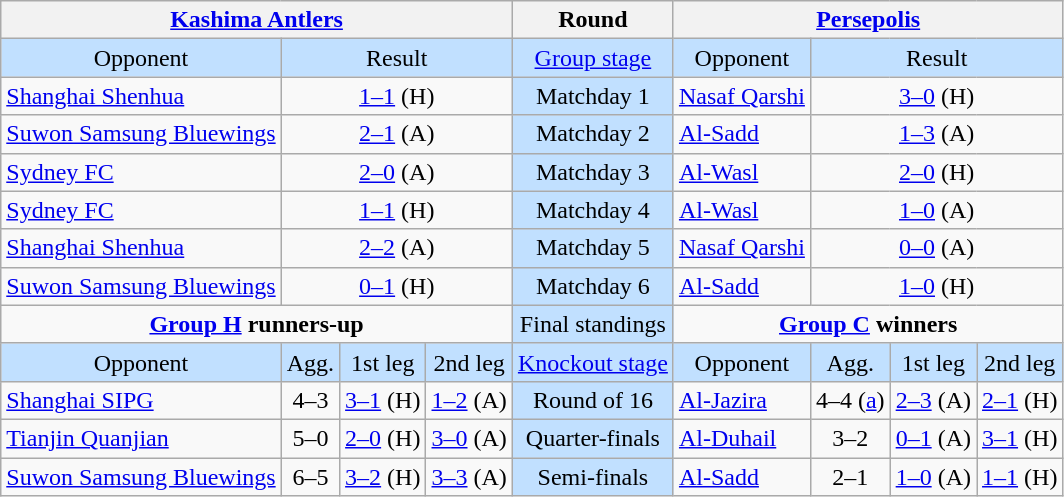<table class="wikitable" style="text-align:center;">
<tr>
<th colspan=4> <a href='#'>Kashima Antlers</a></th>
<th>Round</th>
<th colspan=4> <a href='#'>Persepolis</a></th>
</tr>
<tr bgcolor=#c1e0ff>
<td>Opponent</td>
<td colspan=3>Result</td>
<td><a href='#'>Group stage</a></td>
<td>Opponent</td>
<td colspan=3>Result</td>
</tr>
<tr>
<td align=left> <a href='#'>Shanghai Shenhua</a></td>
<td colspan=3><a href='#'>1–1</a> (H)</td>
<td bgcolor=#c1e0ff>Matchday 1</td>
<td align=left> <a href='#'>Nasaf Qarshi</a></td>
<td colspan=3><a href='#'>3–0</a> (H)</td>
</tr>
<tr>
<td align=left> <a href='#'>Suwon Samsung Bluewings</a></td>
<td colspan=3><a href='#'>2–1</a> (A)</td>
<td bgcolor=#c1e0ff>Matchday 2</td>
<td align=left> <a href='#'>Al-Sadd</a></td>
<td colspan=3><a href='#'>1–3</a> (A)</td>
</tr>
<tr>
<td align=left> <a href='#'>Sydney FC</a></td>
<td colspan=3><a href='#'>2–0</a> (A)</td>
<td bgcolor=#c1e0ff>Matchday 3</td>
<td align=left> <a href='#'>Al-Wasl</a></td>
<td colspan=3><a href='#'>2–0</a> (H)</td>
</tr>
<tr>
<td align=left> <a href='#'>Sydney FC</a></td>
<td colspan=3><a href='#'>1–1</a> (H)</td>
<td bgcolor=#c1e0ff>Matchday 4</td>
<td align=left> <a href='#'>Al-Wasl</a></td>
<td colspan=3><a href='#'>1–0</a> (A)</td>
</tr>
<tr>
<td align=left> <a href='#'>Shanghai Shenhua</a></td>
<td colspan=3><a href='#'>2–2</a> (A)</td>
<td bgcolor=#c1e0ff>Matchday 5</td>
<td align=left> <a href='#'>Nasaf Qarshi</a></td>
<td colspan=3><a href='#'>0–0</a> (A)</td>
</tr>
<tr>
<td align=left> <a href='#'>Suwon Samsung Bluewings</a></td>
<td colspan=3><a href='#'>0–1</a> (H)</td>
<td bgcolor=#c1e0ff>Matchday 6</td>
<td align=left> <a href='#'>Al-Sadd</a></td>
<td colspan=3><a href='#'>1–0</a> (H)</td>
</tr>
<tr>
<td colspan=4 align=center valign=top><strong><a href='#'>Group H</a> runners-up</strong><br></td>
<td bgcolor=#c1e0ff>Final standings</td>
<td colspan=4 align=center valign=top><strong><a href='#'>Group C</a> winners</strong><br></td>
</tr>
<tr bgcolor=#c1e0ff>
<td>Opponent</td>
<td>Agg.</td>
<td>1st leg</td>
<td>2nd leg</td>
<td><a href='#'>Knockout stage</a></td>
<td>Opponent</td>
<td>Agg.</td>
<td>1st leg</td>
<td>2nd leg</td>
</tr>
<tr>
<td align=left> <a href='#'>Shanghai SIPG</a></td>
<td>4–3</td>
<td><a href='#'>3–1</a> (H)</td>
<td><a href='#'>1–2</a> (A)</td>
<td bgcolor=#c1e0ff>Round of 16</td>
<td align=left> <a href='#'>Al-Jazira</a></td>
<td>4–4 (<a href='#'>a</a>)</td>
<td><a href='#'>2–3</a> (A)</td>
<td><a href='#'>2–1</a> (H)</td>
</tr>
<tr>
<td align=left> <a href='#'>Tianjin Quanjian</a></td>
<td>5–0</td>
<td><a href='#'>2–0</a> (H)</td>
<td><a href='#'>3–0</a> (A)</td>
<td bgcolor=#c1e0ff>Quarter-finals</td>
<td align=left> <a href='#'>Al-Duhail</a></td>
<td>3–2</td>
<td><a href='#'>0–1</a> (A)</td>
<td><a href='#'>3–1</a> (H)</td>
</tr>
<tr>
<td align=left> <a href='#'>Suwon Samsung Bluewings</a></td>
<td>6–5</td>
<td><a href='#'>3–2</a> (H)</td>
<td><a href='#'>3–3</a> (A)</td>
<td bgcolor=#c1e0ff>Semi-finals</td>
<td align=left> <a href='#'>Al-Sadd</a></td>
<td>2–1</td>
<td><a href='#'>1–0</a> (A)</td>
<td><a href='#'>1–1</a> (H)</td>
</tr>
</table>
